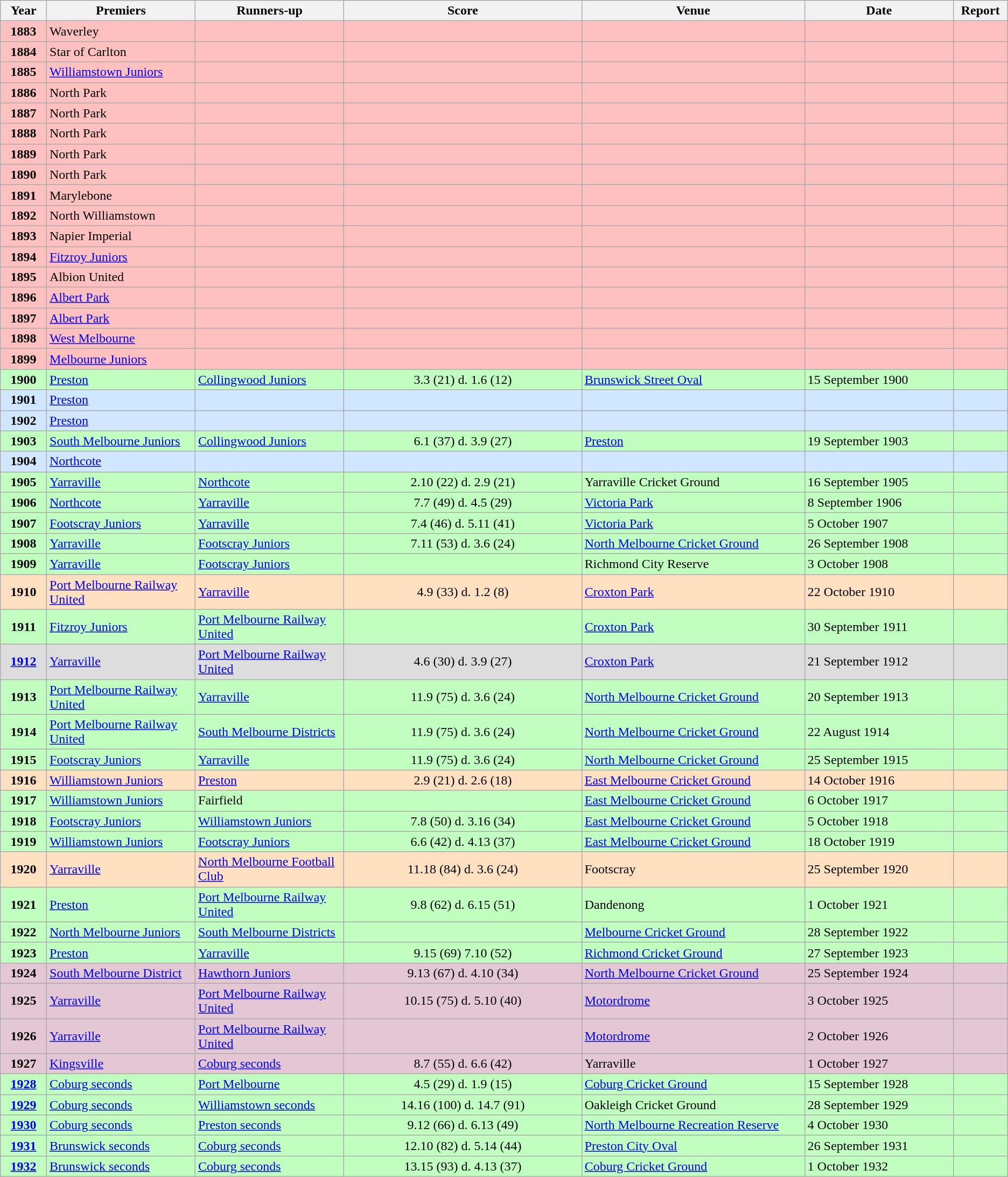<table class="wikitable sortable" style="text-align:center; text-valign:center">
<tr>
<th width=3%>Year</th>
<th width=10%>Premiers</th>
<th width=10%>Runners-up</th>
<th width=16%>Score</th>
<th width=15%>Venue</th>
<th width=10%; class=unsortable>Date</th>
<th width=2%; class=unsortable>Report</th>
</tr>
<tr style="background:#FFC0C0;">
<td><strong>1883</strong></td>
<td align=left>Waverley </td>
<td align=left></td>
<td></td>
<td align=left></td>
<td align=left></td>
<td></td>
</tr>
<tr style="background:#FFC0C0;">
<td><strong>1884</strong></td>
<td align=left>Star of Carlton </td>
<td align=left></td>
<td></td>
<td align=left></td>
<td align=left></td>
<td></td>
</tr>
<tr style="background:#FFC0C0;">
<td><strong>1885</strong></td>
<td align=left><a href='#'>Williamstown Juniors</a> </td>
<td align=left></td>
<td></td>
<td align=left></td>
<td align=left></td>
<td></td>
</tr>
<tr style="background:#FFC0C0;">
<td><strong>1886</strong></td>
<td align=left>North Park </td>
<td align=left></td>
<td></td>
<td align=left></td>
<td align=left></td>
<td></td>
</tr>
<tr style="background:#FFC0C0;">
<td><strong>1887</strong></td>
<td align=left>North Park </td>
<td align=left></td>
<td></td>
<td align=left></td>
<td align=left></td>
<td></td>
</tr>
<tr style="background:#FFC0C0;">
<td><strong>1888</strong></td>
<td align=left>North Park </td>
<td align=left></td>
<td></td>
<td align=left></td>
<td align=left></td>
<td></td>
</tr>
<tr style="background:#FFC0C0;">
<td><strong>1889</strong></td>
<td align=left>North Park </td>
<td align=left></td>
<td></td>
<td align=left></td>
<td align=left></td>
<td></td>
</tr>
<tr style="background:#FFC0C0;">
<td><strong>1890</strong></td>
<td align=left>North Park </td>
<td align=left></td>
<td></td>
<td align=left></td>
<td align=left></td>
<td></td>
</tr>
<tr style="background:#FFC0C0;">
<td><strong>1891</strong></td>
<td align=left>Marylebone </td>
<td align=left></td>
<td></td>
<td align=left></td>
<td align=left></td>
<td></td>
</tr>
<tr style="background:#FFC0C0;">
<td><strong>1892</strong></td>
<td align=left>North Williamstown </td>
<td align=left></td>
<td></td>
<td align=left></td>
<td align=left></td>
<td></td>
</tr>
<tr style="background:#FFC0C0;">
<td><strong>1893</strong></td>
<td align=left>Napier Imperial </td>
<td align=left></td>
<td></td>
<td align=left></td>
<td align=left></td>
<td></td>
</tr>
<tr style="background:#FFC0C0;">
<td><strong>1894</strong></td>
<td align=left><a href='#'>Fitzroy Juniors</a>  </td>
<td align=left></td>
<td></td>
<td align=left></td>
<td align=left></td>
<td></td>
</tr>
<tr style="background:#FFC0C0;">
<td><strong>1895</strong></td>
<td align=left>Albion United </td>
<td align=left></td>
<td></td>
<td align=left></td>
<td align=left></td>
<td></td>
</tr>
<tr style="background:#FFC0C0;">
<td><strong>1896</strong></td>
<td align=left><a href='#'>Albert Park</a> </td>
<td align=left></td>
<td></td>
<td align=left></td>
<td align=left></td>
<td></td>
</tr>
<tr style="background:#FFC0C0;">
<td><strong>1897</strong></td>
<td align=left><a href='#'>Albert Park</a> </td>
<td align=left></td>
<td></td>
<td align=left></td>
<td align=left></td>
<td></td>
</tr>
<tr style="background:#FFC0C0;">
<td><strong>1898</strong></td>
<td align=left><a href='#'>West Melbourne</a> </td>
<td align=left></td>
<td></td>
<td align=left></td>
<td align=left></td>
<td></td>
</tr>
<tr style="background:#FFC0C0;">
<td><strong>1899</strong></td>
<td align=left><a href='#'>Melbourne Juniors</a> </td>
<td align=left></td>
<td></td>
<td align=left></td>
<td align=left></td>
<td></td>
</tr>
<tr style="background:#C0FFC0;">
<td><strong>1900</strong></td>
<td align=left><a href='#'>Preston</a> </td>
<td align=left><a href='#'>Collingwood Juniors</a></td>
<td>3.3 (21) d. 1.6 (12)</td>
<td align=left><a href='#'>Brunswick Street Oval</a></td>
<td align=left>15 September 1900</td>
<td></td>
</tr>
<tr style="background:#D0E7FF;">
<td><strong>1901</strong></td>
<td align=left><a href='#'>Preston</a> </td>
<td align=left></td>
<td></td>
<td align=left></td>
<td align=left></td>
<td></td>
</tr>
<tr style="background:#D0E7FF;">
<td><strong>1902</strong></td>
<td align=left><a href='#'>Preston</a> </td>
<td align=left></td>
<td></td>
<td align=left></td>
<td align=left></td>
<td></td>
</tr>
<tr style="background:#C0FFC0;">
<td><strong>1903</strong></td>
<td align=left><a href='#'>South Melbourne Juniors</a> </td>
<td align=left><a href='#'>Collingwood Juniors</a></td>
<td>6.1 (37) d. 3.9 (27)</td>
<td align=left><a href='#'>Preston</a></td>
<td align=left>19 September 1903</td>
<td></td>
</tr>
<tr style="background:#D0E7FF;">
<td><strong>1904</strong></td>
<td align=left><a href='#'>Northcote</a> </td>
<td align=left></td>
<td></td>
<td align=left></td>
<td align=left></td>
<td></td>
</tr>
<tr style="background:#C0FFC0;">
<td><strong>1905</strong></td>
<td align=left><a href='#'>Yarraville</a> </td>
<td align=left><a href='#'>Northcote</a></td>
<td>2.10 (22) d. 2.9 (21)</td>
<td align=left>Yarraville Cricket Ground</td>
<td align=left>16 September 1905</td>
<td></td>
</tr>
<tr style="background:#C0FFC0;">
<td><strong>1906</strong></td>
<td align=left><a href='#'>Northcote</a> </td>
<td align=left><a href='#'>Yarraville</a></td>
<td>7.7 (49) d. 4.5 (29)</td>
<td align=left><a href='#'>Victoria Park</a></td>
<td align=left>8 September 1906</td>
<td></td>
</tr>
<tr style="background:#C0FFC0;">
<td><strong>1907</strong></td>
<td align=left><a href='#'>Footscray Juniors</a> </td>
<td align=left><a href='#'>Yarraville</a></td>
<td>7.4 (46) d. 5.11 (41)</td>
<td align=left><a href='#'>Victoria Park</a></td>
<td align=left>5 October 1907</td>
<td></td>
</tr>
<tr style="background:#C0FFC0;">
<td><strong>1908</strong></td>
<td align=left><a href='#'>Yarraville</a> </td>
<td align=left><a href='#'>Footscray Juniors</a></td>
<td>7.11 (53) d. 3.6 (24)</td>
<td align=left><a href='#'>North Melbourne Cricket Ground</a></td>
<td align=left>26 September 1908</td>
<td></td>
</tr>
<tr style="background:#C0FFC0;">
<td><strong>1909</strong></td>
<td align=left><a href='#'>Yarraville</a> </td>
<td align=left><a href='#'>Footscray Juniors</a></td>
<td></td>
<td align=left>Richmond City Reserve</td>
<td align=left>3 October 1908</td>
<td></td>
</tr>
<tr style="background:#FFE0C0;">
<td><strong>1910</strong></td>
<td align=left><a href='#'>Port Melbourne Railway United</a> </td>
<td align=left><a href='#'>Yarraville</a></td>
<td>4.9 (33) d. 1.2 (8)</td>
<td align=left><a href='#'>Croxton Park</a></td>
<td align=left>22 October 1910</td>
<td></td>
</tr>
<tr style="background:#C0FFC0;">
<td><strong>1911</strong></td>
<td align=left><a href='#'>Fitzroy Juniors</a>  </td>
<td align=left><a href='#'>Port Melbourne Railway United</a></td>
<td></td>
<td align=left><a href='#'>Croxton Park</a></td>
<td align=left>30 September 1911</td>
<td></td>
</tr>
<tr style="background:#DDDDDD;">
<td><strong><a href='#'>1912</a></strong></td>
<td align=left><a href='#'>Yarraville</a>  </td>
<td align=left><a href='#'>Port Melbourne Railway United</a></td>
<td>4.6 (30) d. 3.9 (27)</td>
<td align=left><a href='#'>Croxton Park</a></td>
<td align=left>21 September 1912</td>
<td></td>
</tr>
<tr style="background:#C0FFC0;">
<td><strong>1913</strong></td>
<td align=left><a href='#'>Port Melbourne Railway United</a> </td>
<td align=left><a href='#'>Yarraville</a></td>
<td>11.9 (75) d. 3.6 (24)</td>
<td align=left><a href='#'>North Melbourne Cricket Ground</a></td>
<td align=left>20 September 1913</td>
<td></td>
</tr>
<tr style="background:#C0FFC0;">
<td><strong>1914</strong></td>
<td align=left><a href='#'>Port Melbourne Railway United</a> </td>
<td align=left><a href='#'>South Melbourne Districts</a></td>
<td>11.9 (75) d. 3.6 (24)</td>
<td align=left><a href='#'>North Melbourne Cricket Ground</a></td>
<td align=left>22 August 1914</td>
<td></td>
</tr>
<tr style="background:#C0FFC0;">
<td><strong>1915</strong></td>
<td align=left><a href='#'>Footscray Juniors</a> </td>
<td align=left><a href='#'>Yarraville</a></td>
<td>11.9 (75) d. 3.6 (24)</td>
<td align=left><a href='#'>North Melbourne Cricket Ground</a></td>
<td align=left>25 September 1915</td>
<td></td>
</tr>
<tr style="background:#FFE0C0;">
<td><strong>1916</strong></td>
<td align=left><a href='#'>Williamstown Juniors</a> </td>
<td align=left><a href='#'>Preston</a></td>
<td>2.9 (21) d. 2.6 (18)</td>
<td align=left><a href='#'>East Melbourne Cricket Ground</a></td>
<td align=left>14 October 1916</td>
<td></td>
</tr>
<tr style="background:#C0FFC0;">
<td><strong>1917</strong></td>
<td align=left><a href='#'>Williamstown Juniors</a> </td>
<td align=left>Fairfield</td>
<td></td>
<td align=left><a href='#'>East Melbourne Cricket Ground</a></td>
<td align=left>6 October 1917</td>
<td></td>
</tr>
<tr style="background:#C0FFC0;">
<td><strong>1918</strong></td>
<td align=left><a href='#'>Footscray Juniors</a> </td>
<td align=left><a href='#'>Williamstown Juniors</a></td>
<td>7.8 (50) d. 3.16 (34)</td>
<td align=left><a href='#'>East Melbourne Cricket Ground</a></td>
<td align=left>5 October 1918</td>
<td></td>
</tr>
<tr style="background:#C0FFC0;">
<td><strong>1919</strong></td>
<td align=left><a href='#'>Williamstown Juniors</a> </td>
<td align=left><a href='#'>Footscray Juniors</a></td>
<td>6.6 (42) d. 4.13 (37)</td>
<td align=left><a href='#'>East Melbourne Cricket Ground</a></td>
<td align=left>18 October 1919</td>
<td></td>
</tr>
<tr style="background:#FFE0C0;">
<td><strong>1920</strong></td>
<td align=left><a href='#'>Yarraville</a> </td>
<td align=left><a href='#'>North Melbourne Football Club</a></td>
<td>11.18 (84) d. 3.6 (24)</td>
<td align=left>Footscray</td>
<td align=left>25 September 1920</td>
<td></td>
</tr>
<tr style="background:#C0FFC0;">
<td><strong>1921</strong></td>
<td align=left><a href='#'>Preston</a> </td>
<td align=left><a href='#'>Port Melbourne Railway United</a></td>
<td>9.8 (62) d. 6.15 (51)</td>
<td align=left>Dandenong</td>
<td align=left>1 October 1921</td>
<td></td>
</tr>
<tr style="background:#C0FFC0;">
<td><strong>1922</strong></td>
<td align=left><a href='#'>North Melbourne Juniors</a> </td>
<td align=left><a href='#'>South Melbourne Districts</a></td>
<td></td>
<td align=left><a href='#'>Melbourne Cricket Ground</a></td>
<td align=left>28 September 1922</td>
<td></td>
</tr>
<tr style="background:#C0FFC0;">
<td><strong>1923</strong></td>
<td align=left><a href='#'>Preston</a> </td>
<td align=left><a href='#'>Yarraville</a></td>
<td>9.15 (69) 7.10 (52)</td>
<td align=left><a href='#'>Richmond Cricket Ground</a></td>
<td align=left>27 September 1923</td>
<td></td>
</tr>
<tr style="background:#E3C7D3;">
<td><strong>1924</strong></td>
<td align=left><a href='#'>South Melbourne District</a> </td>
<td align=left><a href='#'>Hawthorn Juniors</a></td>
<td>9.13 (67) d. 4.10 (34)</td>
<td align=left><a href='#'>North Melbourne Cricket Ground</a></td>
<td align=left>25 September 1924</td>
<td></td>
</tr>
<tr style="background:#E3C7D3;">
<td><strong>1925</strong></td>
<td align=left><a href='#'>Yarraville</a> </td>
<td align=left><a href='#'>Port Melbourne Railway United</a></td>
<td>10.15 (75) d. 5.10 (40)</td>
<td align=left><a href='#'>Motordrome</a></td>
<td align=left>3 October 1925</td>
<td></td>
</tr>
<tr style="background:#E3C7D3;">
<td><strong>1926</strong></td>
<td align=left><a href='#'>Yarraville</a> </td>
<td align=left><a href='#'>Port Melbourne Railway United</a></td>
<td></td>
<td align=left><a href='#'>Motordrome</a></td>
<td align=left>2 October 1926</td>
<td></td>
</tr>
<tr style="background:#E3C7D3;">
<td><strong>1927</strong></td>
<td align=left><a href='#'>Kingsville</a> </td>
<td align=left><a href='#'>Coburg seconds</a></td>
<td>8.7 (55) d. 6.6 (42)</td>
<td align=left>Yarraville</td>
<td align=left>1 October 1927</td>
<td></td>
</tr>
<tr style="background:#C0FFC0;">
<td><strong><a href='#'>1928</a></strong></td>
<td align=left><a href='#'>Coburg seconds</a> </td>
<td align=left><a href='#'>Port Melbourne</a></td>
<td>4.5 (29) d. 1.9 (15)</td>
<td align=left><a href='#'>Coburg Cricket Ground</a></td>
<td align=left>15 September 1928</td>
<td></td>
</tr>
<tr style="background:#C0FFC0;">
<td><strong><a href='#'>1929</a></strong></td>
<td align=left><a href='#'>Coburg seconds</a> </td>
<td align=left><a href='#'>Williamstown seconds</a></td>
<td>14.16 (100) d. 14.7 (91)</td>
<td align=left>Oakleigh Cricket Ground</td>
<td align=left>28 September 1929</td>
<td></td>
</tr>
<tr style="background:#C0FFC0;">
<td><strong><a href='#'>1930</a></strong></td>
<td align=left><a href='#'>Coburg seconds</a> </td>
<td align=left><a href='#'>Preston seconds</a></td>
<td>9.12 (66) d. 6.13 (49)</td>
<td align=left><a href='#'>North Melbourne Recreation Reserve</a></td>
<td align=left>4 October 1930</td>
<td></td>
</tr>
<tr style="background:#C0FFC0;">
<td><strong><a href='#'>1931</a></strong></td>
<td align=left><a href='#'>Brunswick seconds</a> </td>
<td align=left><a href='#'>Coburg seconds</a></td>
<td>12.10 (82) d. 5.14 (44)</td>
<td align=left><a href='#'>Preston City Oval</a></td>
<td align=left>26 September 1931</td>
<td></td>
</tr>
<tr style="background:#C0FFC0;">
<td><strong><a href='#'>1932</a></strong></td>
<td align=left><a href='#'>Brunswick seconds</a> </td>
<td align=left><a href='#'>Coburg seconds</a></td>
<td>13.15 (93) d. 4.13 (37)</td>
<td align=left><a href='#'>Coburg Cricket Ground</a></td>
<td align=left>1 October 1932</td>
<td></td>
</tr>
</table>
